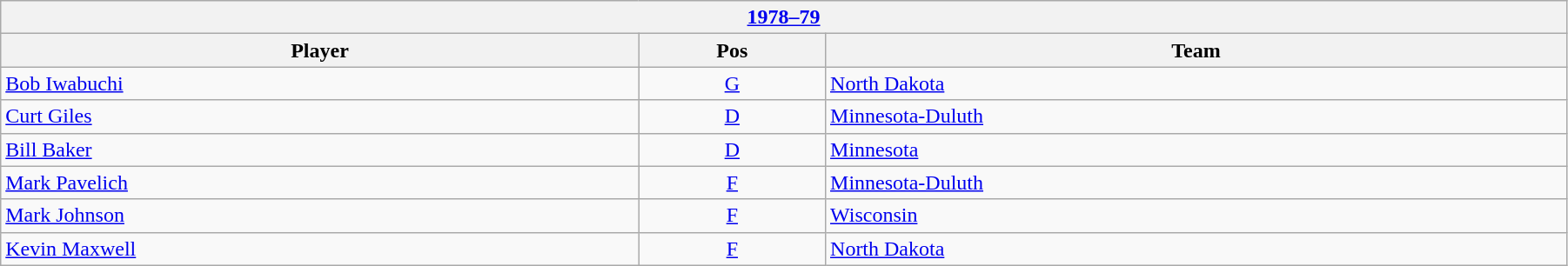<table class="wikitable" width=95%>
<tr>
<th colspan=3><a href='#'>1978–79</a></th>
</tr>
<tr>
<th>Player</th>
<th>Pos</th>
<th>Team</th>
</tr>
<tr>
<td><a href='#'>Bob Iwabuchi</a></td>
<td align=center><a href='#'>G</a></td>
<td><a href='#'>North Dakota</a></td>
</tr>
<tr>
<td><a href='#'>Curt Giles</a></td>
<td align=center><a href='#'>D</a></td>
<td><a href='#'>Minnesota-Duluth</a></td>
</tr>
<tr>
<td><a href='#'>Bill Baker</a></td>
<td align=center><a href='#'>D</a></td>
<td><a href='#'>Minnesota</a></td>
</tr>
<tr>
<td><a href='#'>Mark Pavelich</a></td>
<td align=center><a href='#'>F</a></td>
<td><a href='#'>Minnesota-Duluth</a></td>
</tr>
<tr>
<td><a href='#'>Mark Johnson</a></td>
<td align=center><a href='#'>F</a></td>
<td><a href='#'>Wisconsin</a></td>
</tr>
<tr>
<td><a href='#'>Kevin Maxwell</a></td>
<td align=center><a href='#'>F</a></td>
<td><a href='#'>North Dakota</a></td>
</tr>
</table>
